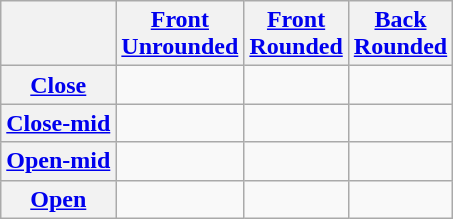<table class="wikitable" style="text-align: center;">
<tr>
<th></th>
<th><a href='#'>Front</a><br><a href='#'>Unrounded</a></th>
<th><a href='#'>Front<br>Rounded</a></th>
<th><a href='#'>Back</a><br><a href='#'>Rounded</a></th>
</tr>
<tr>
<th><a href='#'>Close</a></th>
<td></td>
<td></td>
<td></td>
</tr>
<tr>
<th><a href='#'>Close-mid</a></th>
<td></td>
<td></td>
<td></td>
</tr>
<tr>
<th><a href='#'>Open-mid</a></th>
<td></td>
<td></td>
<td></td>
</tr>
<tr>
<th><a href='#'>Open</a></th>
<td></td>
<td></td>
<td></td>
</tr>
</table>
